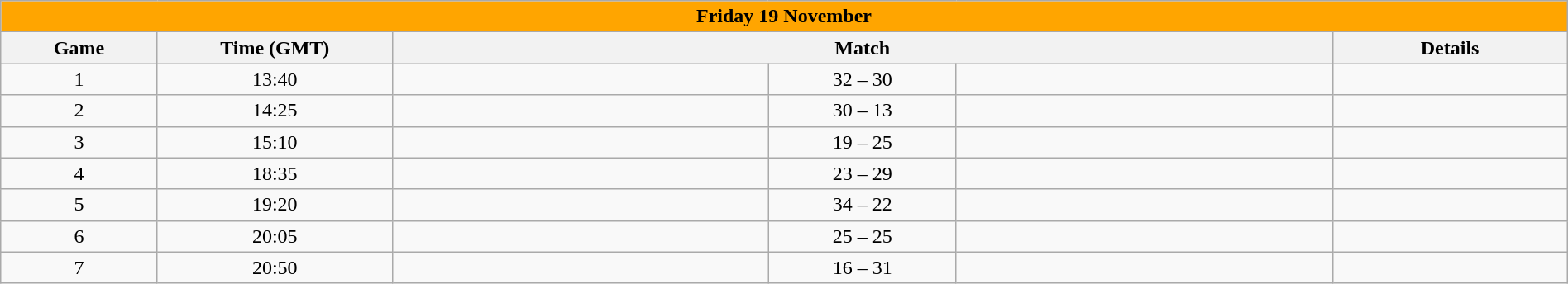<table class=wikitable width=100% style=text-align:center>
<tr>
<th colspan=6 style=background:orange>Friday 19 November</th>
</tr>
<tr>
<th width=10%>Game</th>
<th width=15%>Time (GMT)</th>
<th width=60% colspan="3">Match</th>
<th width=15%>Details</th>
</tr>
<tr>
<td>1</td>
<td>13:40</td>
<td width=24%><strong></strong></td>
<td width=12%>32 – 30</td>
<td width=24%></td>
<td></td>
</tr>
<tr>
<td>2</td>
<td>14:25</td>
<td width=24%><strong></strong></td>
<td width=12%>30 – 13</td>
<td width=24%></td>
<td></td>
</tr>
<tr>
<td>3</td>
<td>15:10</td>
<td width=24%></td>
<td width=12%>19 – 25</td>
<td width=24%><strong></strong></td>
<td></td>
</tr>
<tr>
<td>4</td>
<td>18:35</td>
<td width=24%></td>
<td width=12%>23 – 29</td>
<td width=24%><strong></strong></td>
<td></td>
</tr>
<tr>
<td>5</td>
<td>19:20</td>
<td width=24%><strong></strong></td>
<td width=12%>34 – 22</td>
<td width=24%></td>
<td></td>
</tr>
<tr>
<td>6</td>
<td>20:05</td>
<td width=24%></td>
<td width=12%>25 – 25</td>
<td width=24%></td>
<td></td>
</tr>
<tr>
<td>7</td>
<td>20:50</td>
<td width=24%></td>
<td width=12%>16 – 31</td>
<td width=24%><strong></strong></td>
<td></td>
</tr>
</table>
